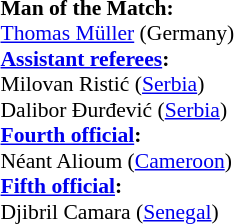<table style="width:50%; font-size:90%;">
<tr>
<td><br><strong>Man of the Match:</strong>
<br><a href='#'>Thomas Müller</a> (Germany)<br><strong><a href='#'>Assistant referees</a>:</strong>
<br>Milovan Ristić (<a href='#'>Serbia</a>)
<br>Dalibor Đurđević (<a href='#'>Serbia</a>)
<br><strong><a href='#'>Fourth official</a>:</strong>
<br>Néant Alioum (<a href='#'>Cameroon</a>)
<br><strong><a href='#'>Fifth official</a>:</strong>
<br>Djibril Camara (<a href='#'>Senegal</a>)</td>
</tr>
</table>
